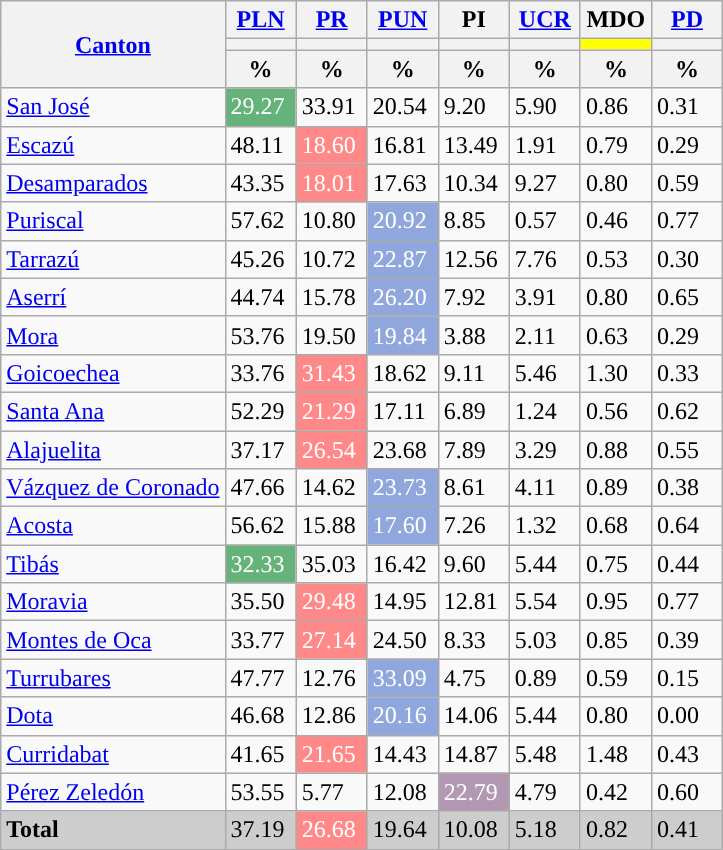<table class="wikitable mw-collapsible mw-collapsed">
<tr>
<th rowspan="3"><a href='#'>Canton</a></th>
<th colspan="1" width="40px"><a href='#'>PLN</a></th>
<th colspan="1" width="40px"><a href='#'>PR</a></th>
<th colspan="1" width="40px"><a href='#'>PUN</a></th>
<th colspan="1" width="40px">PI</th>
<th colspan="1" width="40px"><a href='#'>UCR</a></th>
<th colspan="1" width="40px">MDO</th>
<th colspan="1" width="40px"><a href='#'>PD</a></th>
</tr>
<tr>
<th style="background:"></th>
<th style="background:"></th>
<th style="background:"></th>
<th style="background:"></th>
<th style="background:"></th>
<th style="background:yellow"></th>
<th style="background:"></th>
</tr>
<tr>
<th data-sort-type="number">%</th>
<th data-sort-type="number">%</th>
<th data-sort-type="number">%</th>
<th data-sort-type="number">%</th>
<th data-sort-type="number">%</th>
<th data-sort-type="number">%</th>
<th data-sort-type="number">%</th>
</tr>
<tr>
<td align="left"><a href='#'>San José</a></td>
<td style="background:#66B27B; color:white;">29.27</td>
<td style="background:">33.91</td>
<td>20.54</td>
<td>9.20</td>
<td>5.90</td>
<td>0.86</td>
<td>0.31</td>
</tr>
<tr>
<td align="left"><a href='#'>Escazú</a></td>
<td style="background:">48.11</td>
<td style="background:#ff8989; color:white;">18.60</td>
<td>16.81</td>
<td>13.49</td>
<td>1.91</td>
<td>0.79</td>
<td>0.29</td>
</tr>
<tr>
<td align="left"><a href='#'>Desamparados</a></td>
<td style="background:">43.35</td>
<td style="background:#ff8989; color:white;">18.01</td>
<td>17.63</td>
<td>10.34</td>
<td>9.27</td>
<td>0.80</td>
<td>0.59</td>
</tr>
<tr>
<td align="left"><a href='#'>Puriscal</a></td>
<td style="background:">57.62</td>
<td>10.80</td>
<td style="background:#8fa7dc; color:white;">20.92</td>
<td>8.85</td>
<td>0.57</td>
<td>0.46</td>
<td>0.77</td>
</tr>
<tr>
<td align="left"><a href='#'>Tarrazú</a></td>
<td style="background:">45.26</td>
<td>10.72</td>
<td style="background:#8fa7dc; color:white;">22.87</td>
<td>12.56</td>
<td>7.76</td>
<td>0.53</td>
<td>0.30</td>
</tr>
<tr>
<td align="left"><a href='#'>Aserrí</a></td>
<td style="background:">44.74</td>
<td>15.78</td>
<td style="background:#8fa7dc; color:white;">26.20</td>
<td>7.92</td>
<td>3.91</td>
<td>0.80</td>
<td>0.65</td>
</tr>
<tr>
<td align="left"><a href='#'>Mora</a></td>
<td style="background:">53.76</td>
<td>19.50</td>
<td style="background:#8fa7dc; color:white;">19.84</td>
<td>3.88</td>
<td>2.11</td>
<td>0.63</td>
<td>0.29</td>
</tr>
<tr>
<td align="left"><a href='#'>Goicoechea</a></td>
<td style="background:">33.76</td>
<td style="background:#ff8989; color:white;">31.43</td>
<td>18.62</td>
<td>9.11</td>
<td>5.46</td>
<td>1.30</td>
<td>0.33</td>
</tr>
<tr>
<td align="left"><a href='#'>Santa Ana</a></td>
<td style="background:">52.29</td>
<td style="background:#ff8989; color:white;">21.29</td>
<td>17.11</td>
<td>6.89</td>
<td>1.24</td>
<td>0.56</td>
<td>0.62</td>
</tr>
<tr>
<td align="left"><a href='#'>Alajuelita</a></td>
<td style="background:">37.17</td>
<td style="background:#ff8989; color:white;">26.54</td>
<td>23.68</td>
<td>7.89</td>
<td>3.29</td>
<td>0.88</td>
<td>0.55</td>
</tr>
<tr>
<td align="left"><a href='#'>Vázquez de Coronado</a></td>
<td style="background:">47.66</td>
<td>14.62</td>
<td style="background:#8fa7dc; color:white;">23.73</td>
<td>8.61</td>
<td>4.11</td>
<td>0.89</td>
<td>0.38</td>
</tr>
<tr>
<td align="left"><a href='#'>Acosta</a></td>
<td style="background:">56.62</td>
<td>15.88</td>
<td style="background:#8fa7dc; color:white;">17.60</td>
<td>7.26</td>
<td>1.32</td>
<td>0.68</td>
<td>0.64</td>
</tr>
<tr>
<td align="left"><a href='#'>Tibás</a></td>
<td style="background:#66B27B; color:white;">32.33</td>
<td style="background:">35.03</td>
<td>16.42</td>
<td>9.60</td>
<td>5.44</td>
<td>0.75</td>
<td>0.44</td>
</tr>
<tr>
<td align="left"><a href='#'>Moravia</a></td>
<td style="background:">35.50</td>
<td style="background:#ff8989; color:white;">29.48</td>
<td>14.95</td>
<td>12.81</td>
<td>5.54</td>
<td>0.95</td>
<td>0.77</td>
</tr>
<tr>
<td align="left"><a href='#'>Montes de Oca</a></td>
<td style="background:">33.77</td>
<td style="background:#ff8989; color:white;">27.14</td>
<td>24.50</td>
<td>8.33</td>
<td>5.03</td>
<td>0.85</td>
<td>0.39</td>
</tr>
<tr>
<td align="left"><a href='#'>Turrubares</a></td>
<td style="background:">47.77</td>
<td>12.76</td>
<td style="background:#8fa7dc; color:white;">33.09</td>
<td>4.75</td>
<td>0.89</td>
<td>0.59</td>
<td>0.15</td>
</tr>
<tr>
<td align="left"><a href='#'>Dota</a></td>
<td style="background:">46.68</td>
<td>12.86</td>
<td style="background:#8fa7dc; color:white;">20.16</td>
<td>14.06</td>
<td>5.44</td>
<td>0.80</td>
<td>0.00</td>
</tr>
<tr>
<td align="left"><a href='#'>Curridabat</a></td>
<td style="background:">41.65</td>
<td style="background:#ff8989; color:white;">21.65</td>
<td>14.43</td>
<td>14.87</td>
<td>5.48</td>
<td>1.48</td>
<td>0.43</td>
</tr>
<tr>
<td align="left"><a href='#'>Pérez Zeledón</a></td>
<td style="background:">53.55</td>
<td>5.77</td>
<td>12.08</td>
<td style="background:#b298b3; color:white;">22.79</td>
<td>4.79</td>
<td>0.42</td>
<td>0.60</td>
</tr>
<tr style="background:#CDCDCD;">
<td align="left"><strong>Total</strong></td>
<td style="background:">37.19</td>
<td style="background:#ff8989; color:white;">26.68</td>
<td>19.64</td>
<td>10.08</td>
<td>5.18</td>
<td>0.82</td>
<td>0.41</td>
</tr>
</table>
